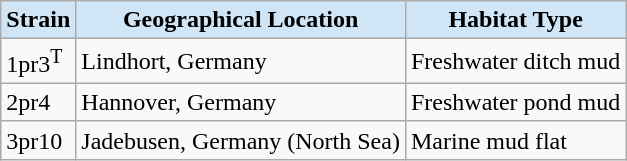<table class="wikitable sortable">
<tr>
<th style="background:#d0e5f5">Strain</th>
<th style="background:#d0e5f5">Geographical Location</th>
<th style="background:#d0e5f5">Habitat Type</th>
</tr>
<tr>
<td>1pr3<sup>T</sup></td>
<td>Lindhort, Germany</td>
<td>Freshwater ditch mud</td>
</tr>
<tr>
<td>2pr4</td>
<td>Hannover, Germany</td>
<td>Freshwater pond mud</td>
</tr>
<tr>
<td>3pr10</td>
<td>Jadebusen, Germany (North Sea)</td>
<td>Marine mud flat</td>
</tr>
</table>
